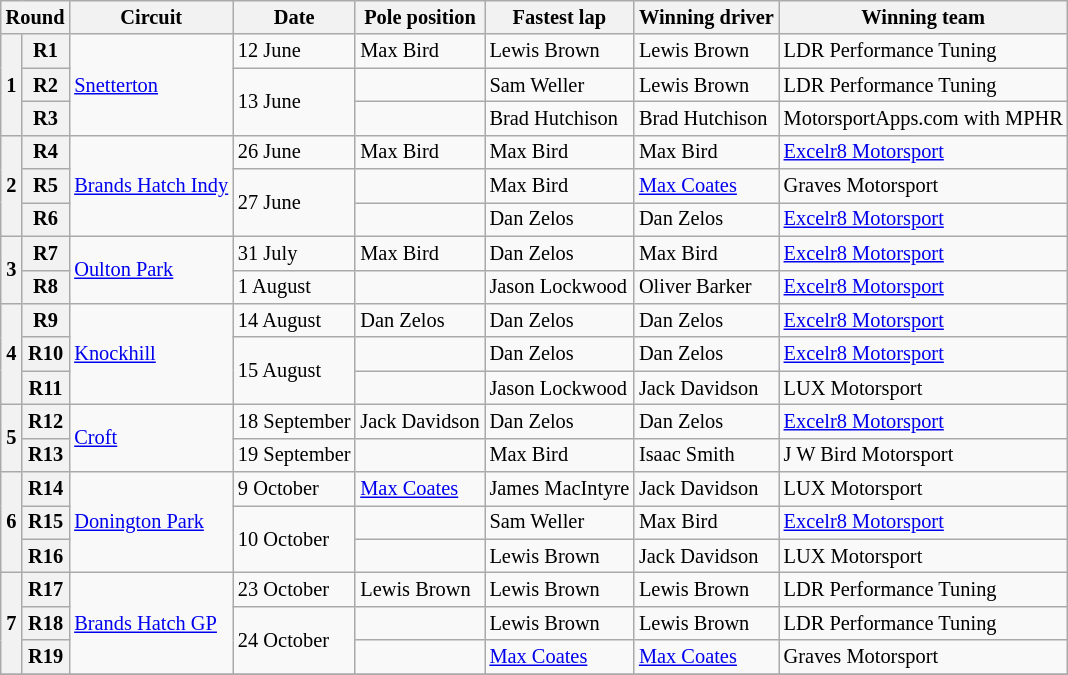<table class="wikitable" style="font-size: 85%;">
<tr>
<th colspan=2>Round</th>
<th>Circuit</th>
<th>Date</th>
<th>Pole position</th>
<th>Fastest lap</th>
<th>Winning driver</th>
<th>Winning team</th>
</tr>
<tr>
<th rowspan=3>1</th>
<th>R1</th>
<td rowspan=3><a href='#'>Snetterton</a></td>
<td>12 June</td>
<td>Max Bird</td>
<td>Lewis Brown</td>
<td>Lewis Brown</td>
<td>LDR Performance Tuning</td>
</tr>
<tr>
<th>R2</th>
<td rowspan=2>13 June</td>
<td></td>
<td>Sam Weller</td>
<td>Lewis Brown</td>
<td>LDR Performance Tuning</td>
</tr>
<tr>
<th>R3</th>
<td></td>
<td>Brad Hutchison</td>
<td>Brad Hutchison</td>
<td>MotorsportApps.com with MPHR</td>
</tr>
<tr>
<th rowspan=3>2</th>
<th>R4</th>
<td rowspan=3><a href='#'>Brands Hatch Indy</a></td>
<td>26 June</td>
<td>Max Bird</td>
<td>Max Bird</td>
<td>Max Bird</td>
<td><a href='#'>Excelr8 Motorsport</a></td>
</tr>
<tr>
<th>R5</th>
<td rowspan=2>27 June</td>
<td></td>
<td>Max Bird</td>
<td><a href='#'>Max Coates</a></td>
<td>Graves Motorsport</td>
</tr>
<tr>
<th>R6</th>
<td></td>
<td>Dan Zelos</td>
<td>Dan Zelos</td>
<td><a href='#'>Excelr8 Motorsport</a></td>
</tr>
<tr>
<th rowspan=2>3</th>
<th>R7</th>
<td rowspan=2><a href='#'>Oulton Park</a></td>
<td>31 July</td>
<td>Max Bird</td>
<td>Dan Zelos</td>
<td>Max Bird</td>
<td><a href='#'>Excelr8 Motorsport</a></td>
</tr>
<tr>
<th>R8</th>
<td>1 August</td>
<td></td>
<td>Jason Lockwood</td>
<td>Oliver Barker</td>
<td><a href='#'>Excelr8 Motorsport</a></td>
</tr>
<tr>
<th rowspan=3>4</th>
<th>R9</th>
<td rowspan=3><a href='#'>Knockhill</a></td>
<td>14 August</td>
<td>Dan Zelos</td>
<td>Dan Zelos</td>
<td>Dan Zelos</td>
<td><a href='#'>Excelr8 Motorsport</a></td>
</tr>
<tr>
<th>R10</th>
<td rowspan=2>15 August</td>
<td></td>
<td>Dan Zelos</td>
<td>Dan Zelos</td>
<td><a href='#'>Excelr8 Motorsport</a></td>
</tr>
<tr>
<th>R11</th>
<td></td>
<td>Jason Lockwood</td>
<td>Jack Davidson</td>
<td>LUX Motorsport</td>
</tr>
<tr>
<th rowspan=2>5</th>
<th>R12</th>
<td rowspan=2><a href='#'>Croft</a></td>
<td>18 September</td>
<td>Jack Davidson</td>
<td>Dan Zelos</td>
<td>Dan Zelos</td>
<td><a href='#'>Excelr8 Motorsport</a></td>
</tr>
<tr>
<th>R13</th>
<td>19 September</td>
<td></td>
<td>Max Bird</td>
<td>Isaac Smith</td>
<td>J W Bird Motorsport</td>
</tr>
<tr>
<th rowspan=3>6</th>
<th>R14</th>
<td rowspan=3><a href='#'>Donington Park</a></td>
<td>9 October</td>
<td><a href='#'>Max Coates</a></td>
<td>James MacIntyre</td>
<td>Jack Davidson</td>
<td>LUX Motorsport</td>
</tr>
<tr>
<th>R15</th>
<td rowspan=2>10 October</td>
<td></td>
<td>Sam Weller</td>
<td>Max Bird</td>
<td><a href='#'>Excelr8 Motorsport</a></td>
</tr>
<tr>
<th>R16</th>
<td></td>
<td>Lewis Brown</td>
<td>Jack Davidson</td>
<td>LUX Motorsport</td>
</tr>
<tr>
<th rowspan=3>7</th>
<th>R17</th>
<td rowspan=3><a href='#'>Brands Hatch GP</a></td>
<td>23 October</td>
<td>Lewis Brown</td>
<td>Lewis Brown</td>
<td>Lewis Brown</td>
<td>LDR Performance Tuning</td>
</tr>
<tr>
<th>R18</th>
<td rowspan=2>24 October</td>
<td></td>
<td>Lewis Brown</td>
<td>Lewis Brown</td>
<td>LDR Performance Tuning</td>
</tr>
<tr>
<th>R19</th>
<td></td>
<td><a href='#'>Max Coates</a></td>
<td><a href='#'>Max Coates</a></td>
<td>Graves Motorsport</td>
</tr>
<tr>
</tr>
</table>
